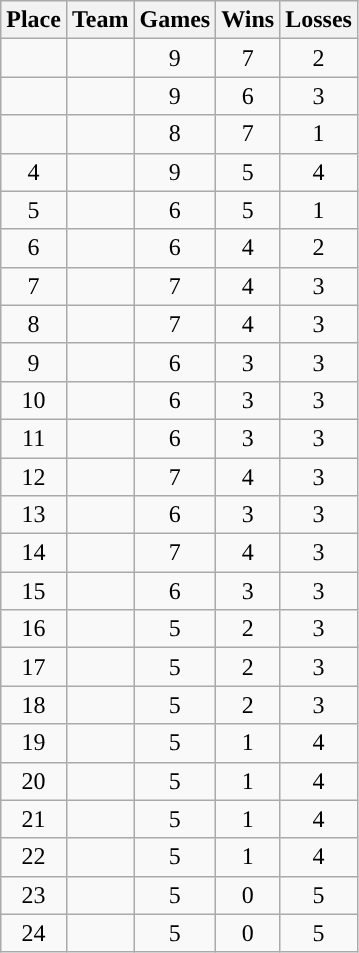<table class="wikitable" style="text-align:center;">
<tr>
<th>Place</th>
<th>Team</th>
<th>Games</th>
<th>Wins</th>
<th>Losses</th>
</tr>
<tr>
<td></td>
<td align=left></td>
<td>9</td>
<td>7</td>
<td>2</td>
</tr>
<tr>
<td></td>
<td align=left></td>
<td>9</td>
<td>6</td>
<td>3</td>
</tr>
<tr>
<td></td>
<td align=left></td>
<td>8</td>
<td>7</td>
<td>1</td>
</tr>
<tr>
<td>4</td>
<td align=left></td>
<td>9</td>
<td>5</td>
<td>4</td>
</tr>
<tr>
<td>5</td>
<td align=left></td>
<td>6</td>
<td>5</td>
<td>1</td>
</tr>
<tr>
<td>6</td>
<td align=left></td>
<td>6</td>
<td>4</td>
<td>2</td>
</tr>
<tr>
<td>7</td>
<td align=left></td>
<td>7</td>
<td>4</td>
<td>3</td>
</tr>
<tr>
<td>8</td>
<td align=left></td>
<td>7</td>
<td>4</td>
<td>3</td>
</tr>
<tr>
<td>9</td>
<td align=left></td>
<td>6</td>
<td>3</td>
<td>3</td>
</tr>
<tr>
<td>10</td>
<td align=left></td>
<td>6</td>
<td>3</td>
<td>3</td>
</tr>
<tr>
<td>11</td>
<td align=left></td>
<td>6</td>
<td>3</td>
<td>3</td>
</tr>
<tr>
<td>12</td>
<td align=left></td>
<td>7</td>
<td>4</td>
<td>3</td>
</tr>
<tr>
<td>13</td>
<td align=left></td>
<td>6</td>
<td>3</td>
<td>3</td>
</tr>
<tr>
<td>14</td>
<td align=left></td>
<td>7</td>
<td>4</td>
<td>3</td>
</tr>
<tr>
<td>15</td>
<td align=left></td>
<td>6</td>
<td>3</td>
<td>3</td>
</tr>
<tr>
<td>16</td>
<td align=left></td>
<td>5</td>
<td>2</td>
<td>3</td>
</tr>
<tr>
<td>17</td>
<td align=left></td>
<td>5</td>
<td>2</td>
<td>3</td>
</tr>
<tr>
<td>18</td>
<td align=left></td>
<td>5</td>
<td>2</td>
<td>3</td>
</tr>
<tr>
<td>19</td>
<td align=left></td>
<td>5</td>
<td>1</td>
<td>4</td>
</tr>
<tr>
<td>20</td>
<td align=left></td>
<td>5</td>
<td>1</td>
<td>4</td>
</tr>
<tr>
<td>21</td>
<td align=left></td>
<td>5</td>
<td>1</td>
<td>4</td>
</tr>
<tr>
<td>22</td>
<td align=left></td>
<td>5</td>
<td>1</td>
<td>4</td>
</tr>
<tr>
<td>23</td>
<td align=left></td>
<td>5</td>
<td>0</td>
<td>5</td>
</tr>
<tr>
<td>24</td>
<td align=left></td>
<td>5</td>
<td>0</td>
<td>5</td>
</tr>
</table>
